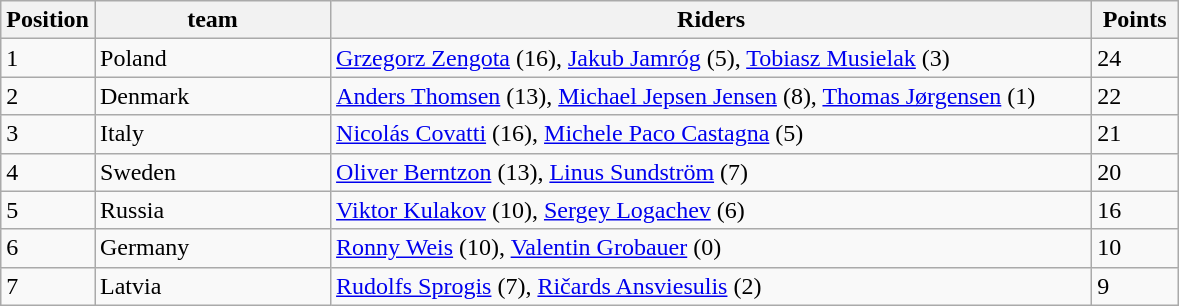<table class="wikitable" style="font-size: 100%">
<tr>
<th width=30>Position</th>
<th width=150>team</th>
<th width=500>Riders</th>
<th width=50>Points</th>
</tr>
<tr>
<td>1</td>
<td> Poland</td>
<td><a href='#'>Grzegorz Zengota</a> (16), <a href='#'>Jakub Jamróg</a> (5), <a href='#'>Tobiasz Musielak</a> (3)</td>
<td>24</td>
</tr>
<tr>
<td>2</td>
<td> Denmark</td>
<td><a href='#'>Anders Thomsen</a> (13), <a href='#'>Michael Jepsen Jensen</a> (8), <a href='#'>Thomas Jørgensen</a> (1)</td>
<td>22</td>
</tr>
<tr>
<td>3</td>
<td> Italy</td>
<td><a href='#'>Nicolás Covatti</a> (16), <a href='#'>Michele Paco Castagna</a> (5)</td>
<td>21</td>
</tr>
<tr>
<td>4</td>
<td> Sweden</td>
<td><a href='#'>Oliver Berntzon</a> (13), <a href='#'>Linus Sundström</a> (7)</td>
<td>20</td>
</tr>
<tr>
<td>5</td>
<td> Russia</td>
<td><a href='#'>Viktor Kulakov</a> (10), <a href='#'>Sergey Logachev</a> (6)</td>
<td>16</td>
</tr>
<tr>
<td>6</td>
<td> Germany</td>
<td><a href='#'>Ronny Weis</a> (10), <a href='#'>Valentin Grobauer</a> (0)</td>
<td>10</td>
</tr>
<tr>
<td>7</td>
<td> Latvia</td>
<td><a href='#'>Rudolfs Sprogis</a> (7), <a href='#'>Ričards Ansviesulis</a> (2)</td>
<td>9</td>
</tr>
</table>
